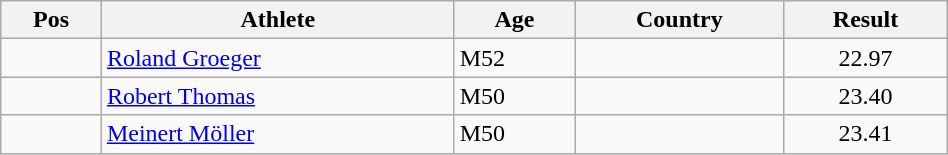<table class="wikitable"  style="text-align:center; width:50%;">
<tr>
<th>Pos</th>
<th>Athlete</th>
<th>Age</th>
<th>Country</th>
<th>Result</th>
</tr>
<tr>
<td align=center></td>
<td align=left><a href='#'>Roland Groeger</a></td>
<td align=left>M52</td>
<td align=left></td>
<td>22.97</td>
</tr>
<tr>
<td align=center></td>
<td align=left><a href='#'>Robert Thomas</a></td>
<td align=left>M50</td>
<td align=left></td>
<td>23.40</td>
</tr>
<tr>
<td align=center></td>
<td align=left><a href='#'>Meinert Möller</a></td>
<td align=left>M50</td>
<td align=left></td>
<td>23.41</td>
</tr>
</table>
